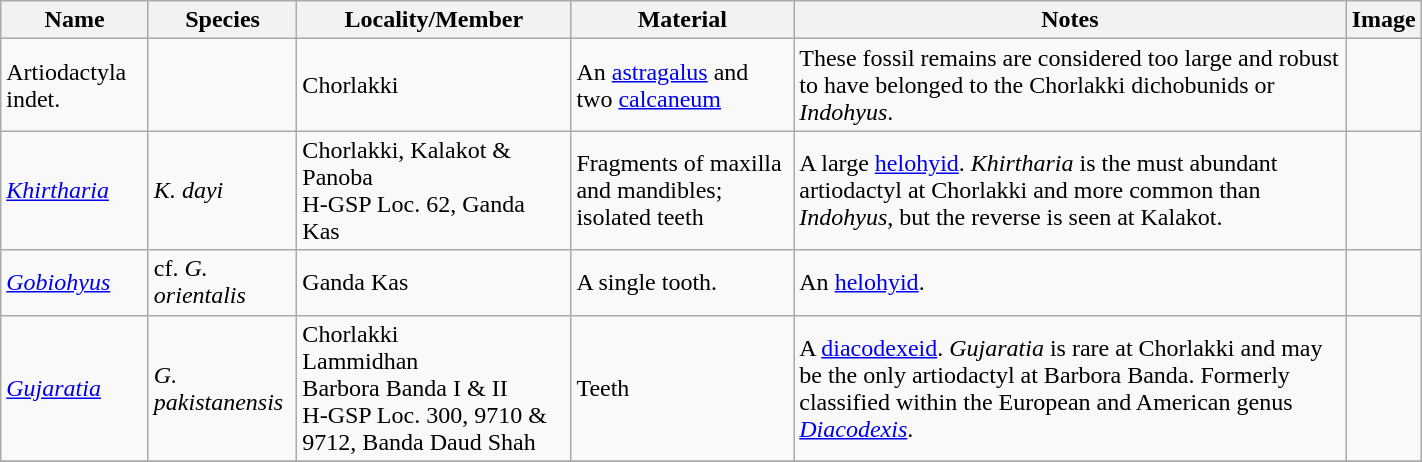<table class="wikitable" align="center" width="75%">
<tr>
<th>Name</th>
<th>Species</th>
<th>Locality/Member</th>
<th>Material</th>
<th>Notes</th>
<th>Image</th>
</tr>
<tr>
<td>Artiodactyla indet.</td>
<td></td>
<td>Chorlakki</td>
<td>An <a href='#'>astragalus</a> and two <a href='#'>calcaneum</a></td>
<td>These fossil remains are considered too large and robust to have belonged to the Chorlakki dichobunids or <em>Indohyus</em>.</td>
<td></td>
</tr>
<tr>
<td><em><a href='#'>Khirtharia</a></em></td>
<td><em>K. dayi</em></td>
<td>Chorlakki, Kalakot & Panoba<br>H-GSP Loc. 62, Ganda Kas</td>
<td>Fragments of maxilla and mandibles; isolated teeth</td>
<td>A large <a href='#'>helohyid</a>. <em>Khirtharia</em> is the must abundant artiodactyl at Chorlakki and more common than <em>Indohyus</em>, but the reverse is seen at Kalakot.</td>
<td></td>
</tr>
<tr>
<td><em><a href='#'>Gobiohyus</a></em></td>
<td>cf. <em>G. orientalis</em></td>
<td>Ganda Kas</td>
<td>A single tooth.</td>
<td>An <a href='#'>helohyid</a>.</td>
<td></td>
</tr>
<tr>
<td><em><a href='#'>Gujaratia</a></em></td>
<td><em>G. pakistanensis</em></td>
<td>Chorlakki<br>Lammidhan<br>Barbora Banda I & II<br>H-GSP Loc. 300, 9710 & 9712, Banda Daud Shah</td>
<td>Teeth</td>
<td>A <a href='#'>diacodexeid</a>. <em>Gujaratia</em> is rare at Chorlakki and may be the only artiodactyl at Barbora Banda. Formerly classified within  the European and American genus <em><a href='#'>Diacodexis</a></em>.</td>
<td></td>
</tr>
<tr>
</tr>
</table>
